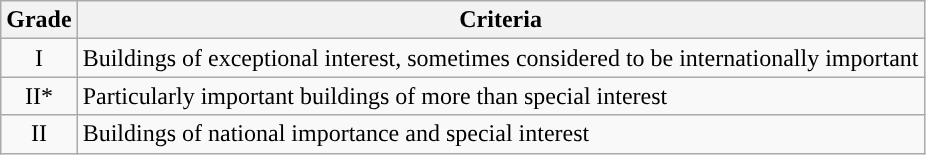<table class="wikitable">
<tr>
<th>Grade</th>
<th>Criteria</th>
</tr>
<tr>
<td align="center" >I</td>
<td>Buildings of exceptional interest, sometimes considered to be internationally important</td>
</tr>
<tr>
<td align="center" >II*</td>
<td>Particularly important buildings of more than special interest</td>
</tr>
<tr>
<td align="center" >II</td>
<td>Buildings of national importance and special interest</td>
</tr>
</table>
